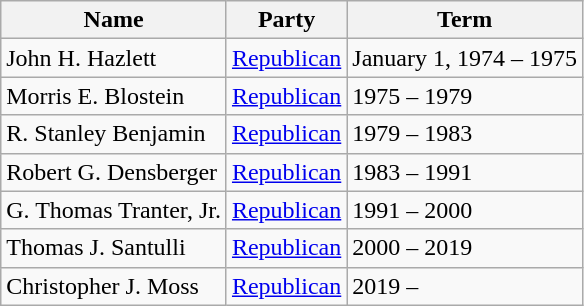<table class="wikitable">
<tr>
<th>Name</th>
<th>Party</th>
<th>Term</th>
</tr>
<tr>
<td>John H. Hazlett</td>
<td><a href='#'>Republican</a></td>
<td>January 1, 1974 – 1975</td>
</tr>
<tr>
<td>Morris E. Blostein</td>
<td><a href='#'>Republican</a></td>
<td>1975 – 1979</td>
</tr>
<tr>
<td>R. Stanley Benjamin</td>
<td><a href='#'>Republican</a></td>
<td>1979 – 1983</td>
</tr>
<tr>
<td>Robert G. Densberger</td>
<td><a href='#'>Republican</a></td>
<td>1983 – 1991</td>
</tr>
<tr>
<td>G. Thomas Tranter, Jr.</td>
<td><a href='#'>Republican</a></td>
<td>1991 – 2000</td>
</tr>
<tr>
<td>Thomas J. Santulli</td>
<td><a href='#'>Republican</a></td>
<td>2000 – 2019</td>
</tr>
<tr>
<td>Christopher J. Moss</td>
<td><a href='#'>Republican</a></td>
<td>2019 –</td>
</tr>
</table>
